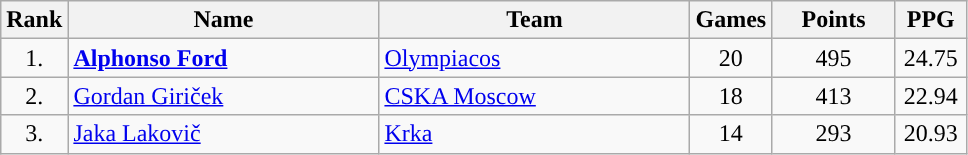<table class="wikitable sortable" style="text-align: center">
<tr>
<th>Rank</th>
<th width=200>Name</th>
<th width=200>Team</th>
<th>Games</th>
<th width=75>Points</th>
<th width=40>PPG</th>
</tr>
<tr>
<td>1.</td>
<td align="left"> <strong><a href='#'>Alphonso Ford</a></strong></td>
<td align="left"> <a href='#'>Olympiacos</a></td>
<td>20</td>
<td>495</td>
<td>24.75</td>
</tr>
<tr>
<td>2.</td>
<td align="left"> <a href='#'>Gordan Giriček</a></td>
<td align="left"> <a href='#'>CSKA Moscow</a></td>
<td>18</td>
<td>413</td>
<td>22.94</td>
</tr>
<tr>
<td>3.</td>
<td align="left"> <a href='#'>Jaka Lakovič</a></td>
<td align="left"> <a href='#'>Krka</a></td>
<td>14</td>
<td>293</td>
<td>20.93</td>
</tr>
</table>
